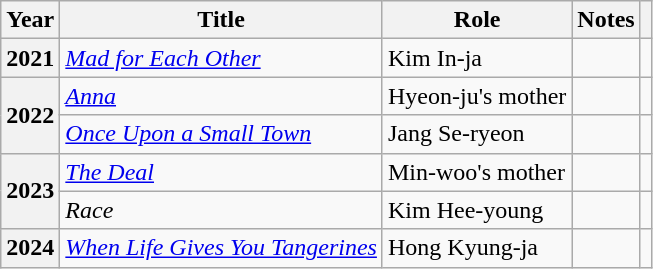<table class="wikitable plainrowheaders sortable">
<tr>
<th scope="col">Year</th>
<th scope="col">Title</th>
<th scope="col">Role</th>
<th scope="col" class="unsortable">Notes</th>
<th scope="col" class="unsortable"></th>
</tr>
<tr>
<th scope="row">2021</th>
<td><em><a href='#'>Mad for Each Other</a></em></td>
<td>Kim In-ja</td>
<td></td>
<td style="text-align:center"></td>
</tr>
<tr>
<th scope="row" rowspan="2">2022</th>
<td><em><a href='#'>Anna</a></em></td>
<td>Hyeon-ju's mother</td>
<td></td>
<td style="text-align:center"></td>
</tr>
<tr>
<td><em><a href='#'>Once Upon a Small Town</a></em></td>
<td>Jang Se-ryeon</td>
<td></td>
<td style="text-align:center"></td>
</tr>
<tr>
<th scope="row" rowspan="2">2023</th>
<td><em><a href='#'>The Deal</a></em></td>
<td>Min-woo's mother</td>
<td></td>
<td style="text-align:center"></td>
</tr>
<tr>
<td><em>Race</em></td>
<td>Kim Hee-young</td>
<td></td>
<td style="text-align:center"></td>
</tr>
<tr>
<th scope="row">2024</th>
<td><em><a href='#'>When Life Gives You Tangerines</a></em></td>
<td>Hong Kyung-ja</td>
<td></td>
<td style="text-align:center"></td>
</tr>
</table>
